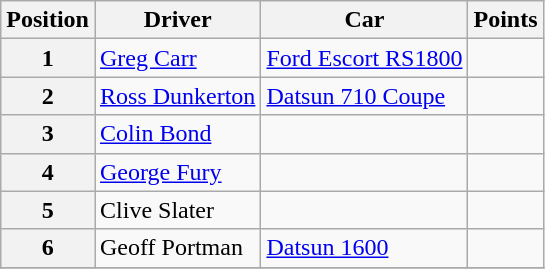<table class="wikitable" border="1">
<tr>
<th>Position</th>
<th>Driver</th>
<th>Car</th>
<th>Points</th>
</tr>
<tr>
<th>1</th>
<td><a href='#'>Greg Carr</a></td>
<td><a href='#'>Ford Escort RS1800</a></td>
<td align="center"></td>
</tr>
<tr>
<th>2</th>
<td><a href='#'>Ross Dunkerton</a></td>
<td><a href='#'>Datsun 710 Coupe</a></td>
<td align="center"></td>
</tr>
<tr>
<th>3</th>
<td><a href='#'>Colin Bond</a></td>
<td></td>
<td align="center"></td>
</tr>
<tr>
<th>4</th>
<td><a href='#'>George Fury</a></td>
<td></td>
<td align="center"></td>
</tr>
<tr>
<th>5</th>
<td>Clive Slater</td>
<td></td>
<td align="center"></td>
</tr>
<tr>
<th>6</th>
<td>Geoff Portman</td>
<td><a href='#'>Datsun 1600</a></td>
<td align="center"></td>
</tr>
<tr>
</tr>
</table>
